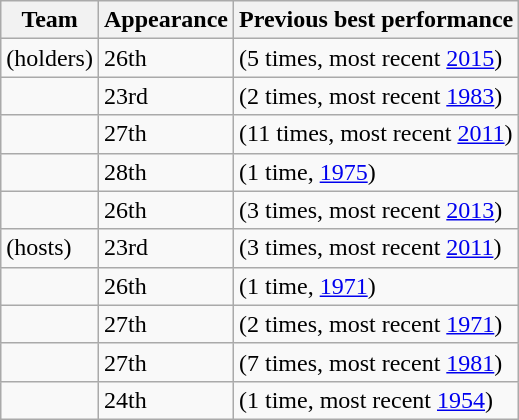<table class="wikitable sortable" style="text-align: left;">
<tr>
<th>Team</th>
<th data-sort-type="number">Appearance</th>
<th>Previous best performance</th>
</tr>
<tr>
<td> (holders)</td>
<td>26th</td>
<td> (5 times, most recent <a href='#'>2015</a>)</td>
</tr>
<tr>
<td></td>
<td>23rd</td>
<td> (2 times, most recent <a href='#'>1983</a>)</td>
</tr>
<tr>
<td></td>
<td>27th</td>
<td> (11 times, most recent <a href='#'>2011</a>)</td>
</tr>
<tr>
<td></td>
<td>28th</td>
<td> (1 time, <a href='#'>1975</a>)</td>
</tr>
<tr>
<td></td>
<td>26th</td>
<td> (3 times, most recent <a href='#'>2013</a>)</td>
</tr>
<tr>
<td> (hosts)</td>
<td>23rd</td>
<td> (3 times, most recent <a href='#'>2011</a>)</td>
</tr>
<tr>
<td></td>
<td>26th</td>
<td> (1 time, <a href='#'>1971</a>)</td>
</tr>
<tr>
<td></td>
<td>27th</td>
<td> (2 times, most recent <a href='#'>1971</a>)</td>
</tr>
<tr>
<td></td>
<td>27th</td>
<td> (7 times, most recent <a href='#'>1981</a>)</td>
</tr>
<tr>
<td></td>
<td>24th</td>
<td> (1 time, most recent <a href='#'>1954</a>)</td>
</tr>
</table>
